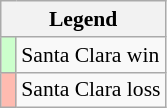<table class="wikitable" style="font-size:90%">
<tr>
<th colspan="2">Legend</th>
</tr>
<tr>
<td bgcolor="#ccffcc"> </td>
<td>Santa Clara win</td>
</tr>
<tr>
<td bgcolor="#ffbbb"> </td>
<td>Santa Clara loss</td>
</tr>
</table>
